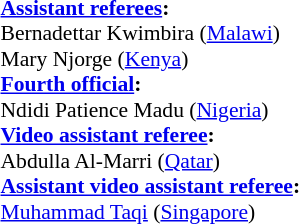<table width=50% style="font-size:90%">
<tr>
<td><br><strong><a href='#'>Assistant referees</a>:</strong>
<br>Bernadettar Kwimbira (<a href='#'>Malawi</a>)
<br>Mary Njorge (<a href='#'>Kenya</a>)
<br><strong><a href='#'>Fourth official</a>:</strong>
<br>Ndidi Patience Madu (<a href='#'>Nigeria</a>)
<br><strong><a href='#'>Video assistant referee</a>:</strong>
<br>Abdulla Al-Marri (<a href='#'>Qatar</a>)
<br><strong><a href='#'>Assistant video assistant referee</a>:</strong>
<br><a href='#'>Muhammad Taqi</a> (<a href='#'>Singapore</a>)</td>
</tr>
</table>
